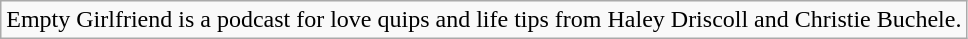<table class="wikitable" border="0">
<tr>
<td>Empty Girlfriend is a podcast for love quips and life tips from Haley Driscoll and Christie Buchele.</td>
</tr>
</table>
